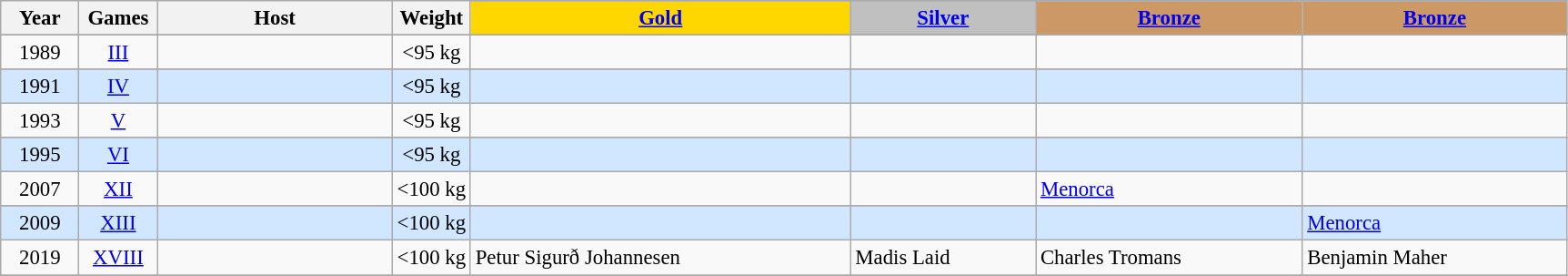<table class="wikitable" style="text-align: center; font-size:95%;">
<tr>
<th rowspan="2" style="width:5%;">Year</th>
<th rowspan="2" style="width:5%;">Games</th>
<th rowspan="2" style="width:15%;">Host</th>
<th rowspan="2" style="width:5%;">Weight</th>
</tr>
<tr>
<th style="background-color: gold"><a href='#'>Gold</a></th>
<th style="background-color: silver"><a href='#'>Silver</a></th>
<th style="background-color: #CC9966"><a href='#'>Bronze</a></th>
<th style="background-color: #CC9966"><a href='#'>Bronze</a></th>
</tr>
<tr>
</tr>
<tr>
<td>1989</td>
<td align=center><a href='#'>III</a></td>
<td align="left"></td>
<td><95 kg</td>
<td align="left"></td>
<td align="left"></td>
<td></td>
<td></td>
</tr>
<tr>
</tr>
<tr style="text-align:center; background:#d0e7ff;">
<td>1991</td>
<td align=center><a href='#'>IV</a></td>
<td align="left"></td>
<td><95 kg</td>
<td align="left"></td>
<td align="left"></td>
<td align="left"></td>
<td></td>
</tr>
<tr>
<td>1993</td>
<td align=center><a href='#'>V</a></td>
<td align="left"></td>
<td><95 kg</td>
<td align="left"></td>
<td align="left"></td>
<td align="left"></td>
</tr>
<tr>
</tr>
<tr style="text-align:center; background:#d0e7ff;">
<td>1995</td>
<td align=center><a href='#'>VI</a></td>
<td align="left"></td>
<td><95 kg</td>
<td align="left"></td>
<td align="left"></td>
<td align="left"></td>
<td align="left"></td>
</tr>
<tr>
<td>2007</td>
<td align=center><a href='#'>XII</a></td>
<td align="left"></td>
<td><100 kg</td>
<td align="left"></td>
<td align="left"></td>
<td align="left"> <a href='#'>Menorca</a></td>
<td align="left"> </td>
</tr>
<tr>
</tr>
<tr style="text-align:center; background:#d0e7ff;">
<td>2009</td>
<td align=center><a href='#'>XIII</a></td>
<td align="left"></td>
<td><100 kg</td>
<td align="left"></td>
<td align="left"></td>
<td align="left"></td>
<td align="left"> <a href='#'>Menorca</a></td>
</tr>
<tr>
<td>2019</td>
<td align=center><a href='#'>XVIII</a></td>
<td align="left"></td>
<td><100 kg</td>
<td align="left">Petur Sigurð Johannesen <br> </td>
<td align="left">Madis Laid <br> </td>
<td align="left">Charles Tromans <br> </td>
<td align="left">Benjamin Maher <br>  </td>
</tr>
<tr>
</tr>
</table>
